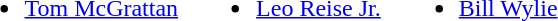<table cellspacing="10">
<tr ---->
<td valign="top"><br><ul><li><a href='#'>Tom McGrattan</a></li></ul></td>
<td valign="top"><br><ul><li><a href='#'>Leo Reise Jr.</a></li></ul></td>
<td valign="top"><br><ul><li><a href='#'>Bill Wylie</a></li></ul></td>
</tr>
</table>
